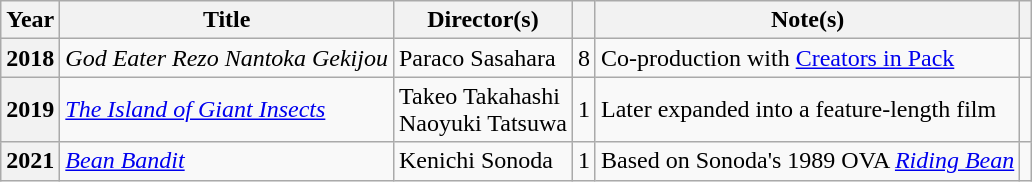<table class="wikitable sortable plainrowheaders">
<tr>
<th scope="col" class="unsortable" width=10>Year</th>
<th scope="col">Title</th>
<th scope="col">Director(s)</th>
<th scope="col"></th>
<th scope="col" class="unsortable">Note(s)</th>
<th scope="col" class="unsortable"></th>
</tr>
<tr>
<th scope="row">2018</th>
<td><em>God Eater Rezo Nantoka Gekijou</em></td>
<td>Paraco Sasahara</td>
<td>8</td>
<td align=left>Co-production with <a href='#'>Creators in Pack</a></td>
<td></td>
</tr>
<tr>
<th scope="row">2019</th>
<td><em><a href='#'>The Island of Giant Insects</a></em></td>
<td>Takeo Takahashi<br>Naoyuki Tatsuwa</td>
<td>1</td>
<td align=left>Later expanded into a feature-length film</td>
<td></td>
</tr>
<tr>
<th scope="row">2021</th>
<td><em><a href='#'>Bean Bandit</a></em></td>
<td>Kenichi Sonoda</td>
<td>1</td>
<td align=left>Based on Sonoda's 1989 OVA <em><a href='#'>Riding Bean</a></em></td>
<td></td>
</tr>
</table>
